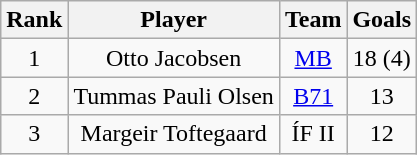<table class="wikitable" style="text-align:center;">
<tr>
<th>Rank</th>
<th>Player</th>
<th>Team</th>
<th>Goals</th>
</tr>
<tr>
<td>1</td>
<td> Otto Jacobsen</td>
<td><a href='#'>MB</a></td>
<td>18 (4)</td>
</tr>
<tr>
<td>2</td>
<td> Tummas Pauli Olsen</td>
<td><a href='#'>B71</a></td>
<td>13</td>
</tr>
<tr>
<td>3</td>
<td> Margeir Toftegaard</td>
<td>ÍF II</td>
<td>12</td>
</tr>
</table>
